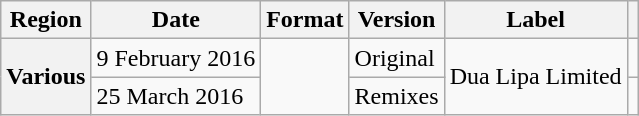<table class="wikitable plainrowheaders">
<tr>
<th scope="col">Region</th>
<th scope="col">Date</th>
<th scope="col">Format</th>
<th scope="col">Version</th>
<th scope="col">Label</th>
<th scope="col"></th>
</tr>
<tr>
<th scope="row" rowspan="2">Various</th>
<td>9 February 2016</td>
<td rowspan="2"></td>
<td>Original</td>
<td rowspan="2">Dua Lipa Limited</td>
<td style="text-align:center;"></td>
</tr>
<tr>
<td>25 March 2016</td>
<td>Remixes</td>
<td style="text-align:center;"></td>
</tr>
</table>
